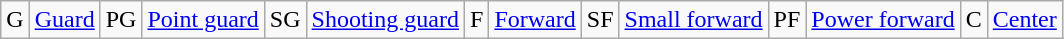<table class="wikitable">
<tr>
<td>G</td>
<td><a href='#'>Guard</a></td>
<td>PG</td>
<td><a href='#'>Point guard</a></td>
<td>SG</td>
<td><a href='#'>Shooting guard</a></td>
<td>F</td>
<td><a href='#'>Forward</a></td>
<td>SF</td>
<td><a href='#'>Small forward</a></td>
<td>PF</td>
<td><a href='#'>Power forward</a></td>
<td>C</td>
<td><a href='#'>Center</a></td>
</tr>
</table>
